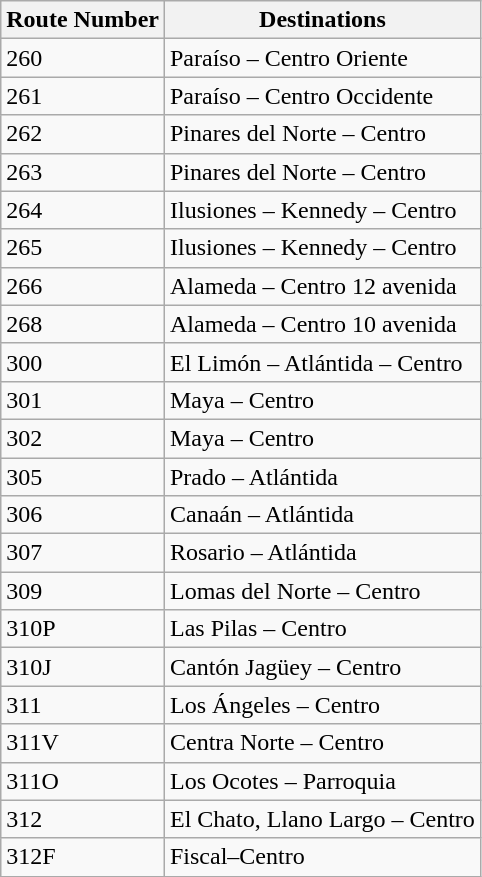<table class="wikitable">
<tr>
<th>Route Number</th>
<th>Destinations</th>
</tr>
<tr>
<td>260</td>
<td>Paraíso – Centro Oriente</td>
</tr>
<tr>
<td>261</td>
<td>Paraíso – Centro Occidente</td>
</tr>
<tr>
<td>262</td>
<td>Pinares del Norte – Centro</td>
</tr>
<tr>
<td>263</td>
<td>Pinares del Norte – Centro</td>
</tr>
<tr>
<td>264</td>
<td>Ilusiones – Kennedy – Centro</td>
</tr>
<tr>
<td>265</td>
<td>Ilusiones – Kennedy – Centro</td>
</tr>
<tr>
<td>266</td>
<td>Alameda – Centro 12 avenida</td>
</tr>
<tr>
<td>268</td>
<td>Alameda – Centro 10 avenida</td>
</tr>
<tr>
<td>300</td>
<td>El Limón – Atlántida – Centro</td>
</tr>
<tr>
<td>301</td>
<td>Maya – Centro</td>
</tr>
<tr>
<td>302</td>
<td>Maya – Centro</td>
</tr>
<tr>
<td>305</td>
<td>Prado – Atlántida</td>
</tr>
<tr>
<td>306</td>
<td>Canaán – Atlántida</td>
</tr>
<tr>
<td>307</td>
<td>Rosario – Atlántida</td>
</tr>
<tr>
<td>309</td>
<td>Lomas del Norte – Centro</td>
</tr>
<tr>
<td>310P</td>
<td>Las Pilas – Centro</td>
</tr>
<tr>
<td>310J</td>
<td>Cantón Jagüey – Centro</td>
</tr>
<tr>
<td>311</td>
<td>Los Ángeles – Centro</td>
</tr>
<tr>
<td>311V</td>
<td>Centra Norte – Centro</td>
</tr>
<tr>
<td>311O</td>
<td>Los Ocotes – Parroquia</td>
</tr>
<tr>
<td>312</td>
<td>El Chato, Llano Largo – Centro</td>
</tr>
<tr>
<td>312F</td>
<td>Fiscal–Centro</td>
</tr>
</table>
